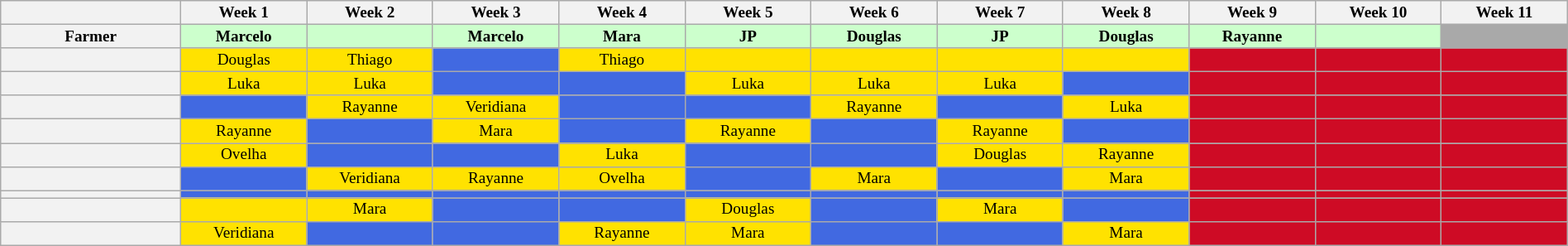<table class="wikitable" style="text-align:center; font-size:80%; width:100%; line-height:13px;">
<tr>
<th width="10%"></th>
<th width="07%">Week 1</th>
<th width="07%">Week 2</th>
<th width="07%">Week 3</th>
<th width="07%">Week 4</th>
<th width="07%">Week 5</th>
<th width="07%">Week 6</th>
<th width="07%">Week 7</th>
<th width="07%">Week 8</th>
<th width="07%">Week 9</th>
<th width="07%">Week 10</th>
<th width="07%">Week 11</th>
</tr>
<tr>
<th>Farmer</th>
<td bgcolor="CCFFCC"><strong>Marcelo</strong></td>
<td bgcolor="CCFFCC"><strong></strong></td>
<td bgcolor="CCFFCC"><strong>Marcelo</strong></td>
<td bgcolor="CCFFCC"><strong>Mara</strong></td>
<td bgcolor="CCFFCC"><strong>JP</strong></td>
<td bgcolor="CCFFCC"><strong>Douglas</strong></td>
<td bgcolor="CCFFCC"><strong>JP</strong></td>
<td bgcolor="CCFFCC"><strong>Douglas</strong></td>
<td bgcolor="CCFFCC"><strong>Rayanne</strong></td>
<td bgcolor="CCFFCC"><strong></strong></td>
<td bgcolor="A9A9A9"></td>
</tr>
<tr>
<th></th>
<td bgcolor="FFE200">Douglas</td>
<td bgcolor="FFE200">Thiago</td>
<td bgcolor="4169E1"></td>
<td bgcolor="FFE200">Thiago</td>
<td bgcolor="FFE200"></td>
<td bgcolor="FFE200"></td>
<td bgcolor="FFE200"></td>
<td bgcolor="FFE200"></td>
<td bgcolor="CE0B25"></td>
<td bgcolor="CE0B25"></td>
<td bgcolor="CE0B25"></td>
</tr>
<tr>
<th></th>
<td bgcolor="FFE200">Luka</td>
<td bgcolor="FFE200">Luka</td>
<td bgcolor="4169E1"></td>
<td bgcolor="4169E1"></td>
<td bgcolor="FFE200">Luka</td>
<td bgcolor="FFE200">Luka</td>
<td bgcolor="FFE200">Luka</td>
<td bgcolor="4169E1"></td>
<td bgcolor="CE0B25"></td>
<td bgcolor="CE0B25"></td>
<td bgcolor="CE0B25"></td>
</tr>
<tr>
<th></th>
<td bgcolor="4169E1"></td>
<td bgcolor="FFE200">Rayanne</td>
<td bgcolor="FFE200">Veridiana</td>
<td bgcolor="4169E1"></td>
<td bgcolor="4169E1"></td>
<td bgcolor="FFE200">Rayanne</td>
<td bgcolor="4169E1"></td>
<td bgcolor="FFE200">Luka</td>
<td bgcolor="CE0B25"></td>
<td bgcolor="CE0B25"></td>
<td bgcolor="CE0B25"></td>
</tr>
<tr>
<th></th>
<td bgcolor="FFE200">Rayanne</td>
<td bgcolor="4169E1"></td>
<td bgcolor="FFE200">Mara</td>
<td bgcolor="4169E1"></td>
<td bgcolor="FFE200">Rayanne</td>
<td bgcolor="4169E1"></td>
<td bgcolor="FFE200">Rayanne</td>
<td bgcolor="4169E1"></td>
<td bgcolor="CE0B25"></td>
<td bgcolor="CE0B25"></td>
<td bgcolor="CE0B25"></td>
</tr>
<tr>
<th></th>
<td bgcolor="FFE200">Ovelha</td>
<td bgcolor="4169E1"></td>
<td bgcolor="4169E1"></td>
<td bgcolor="FFE200">Luka</td>
<td bgcolor="4169E1"></td>
<td bgcolor="4169E1"></td>
<td bgcolor="FFE200">Douglas</td>
<td bgcolor="FFE200">Rayanne</td>
<td bgcolor="CE0B25"></td>
<td bgcolor="CE0B25"></td>
<td bgcolor="CE0B25"></td>
</tr>
<tr>
<th></th>
<td bgcolor="4169E1"></td>
<td bgcolor="FFE200">Veridiana</td>
<td bgcolor="FFE200">Rayanne</td>
<td bgcolor="FFE200">Ovelha</td>
<td bgcolor="4169E1"></td>
<td bgcolor="FFE200">Mara</td>
<td bgcolor="4169E1"></td>
<td bgcolor="FFE200">Mara</td>
<td bgcolor="CE0B25"></td>
<td bgcolor="CE0B25"></td>
<td bgcolor="CE0B25"></td>
</tr>
<tr>
<th></th>
<td bgcolor="4169E1"></td>
<td bgcolor="4169E1"></td>
<td bgcolor="4169E1"></td>
<td bgcolor="4169E1"></td>
<td bgcolor="4169E1"></td>
<td bgcolor="4169E1"></td>
<td bgcolor="4169E1"></td>
<td bgcolor="4169E1"></td>
<td bgcolor="CE0B25"></td>
<td bgcolor="CE0B25"></td>
<td bgcolor="CE0B25"></td>
</tr>
<tr>
<th></th>
<td bgcolor="FFE200"></td>
<td bgcolor="FFE200">Mara</td>
<td bgcolor="4169E1"></td>
<td bgcolor="4169E1"></td>
<td bgcolor="FFE200">Douglas</td>
<td bgcolor="4169E1"></td>
<td bgcolor="FFE200">Mara</td>
<td bgcolor="4169E1"></td>
<td bgcolor="CE0B25"></td>
<td bgcolor="CE0B25"></td>
<td bgcolor="CE0B25"></td>
</tr>
<tr>
<th></th>
<td bgcolor="FFE200">Veridiana</td>
<td bgcolor="4169E1"></td>
<td bgcolor="4169E1"></td>
<td bgcolor="FFE200">Rayanne</td>
<td bgcolor="FFE200">Mara</td>
<td bgcolor="4169E1"></td>
<td bgcolor="4169E1"></td>
<td bgcolor="FFE200">Mara</td>
<td bgcolor="CE0B25"></td>
<td bgcolor="CE0B25"></td>
<td bgcolor="CE0B25"></td>
</tr>
</table>
